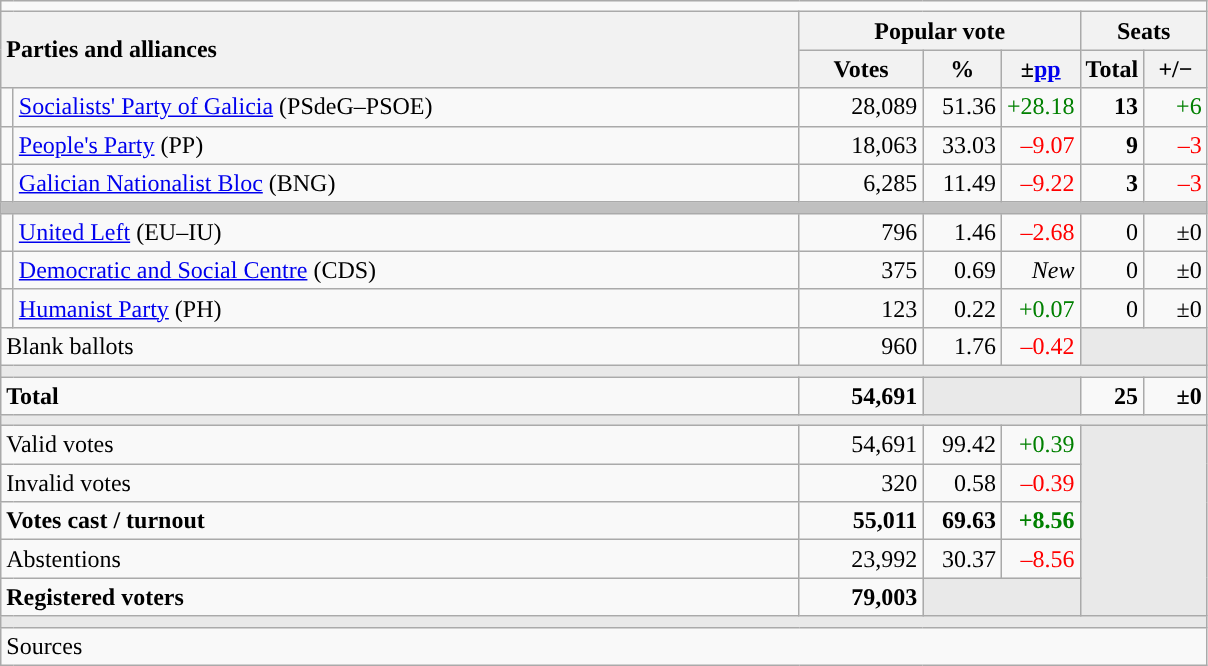<table class="wikitable" style="text-align:right;">
<tr>
<td colspan="7"></td>
</tr>
<tr>
<th style="text-align:left;" rowspan="2" colspan="2" width="525">Parties and alliances</th>
<th colspan="3">Popular vote</th>
<th colspan="2">Seats</th>
</tr>
<tr>
<th width="75">Votes</th>
<th width="45">%</th>
<th width="45">±<a href='#'>pp</a></th>
<th width="35">Total</th>
<th width="35">+/−</th>
</tr>
<tr>
<td width="1" style="color:inherit;background:"></td>
<td align="left"><a href='#'>Socialists' Party of Galicia</a> (PSdeG–PSOE)</td>
<td>28,089</td>
<td>51.36</td>
<td style="color:green;">+28.18</td>
<td><strong>13</strong></td>
<td style="color:green;">+6</td>
</tr>
<tr>
<td style="color:inherit;background:"></td>
<td align="left"><a href='#'>People's Party</a> (PP)</td>
<td>18,063</td>
<td>33.03</td>
<td style="color:red;">–9.07</td>
<td><strong>9</strong></td>
<td style="color:red;">–3</td>
</tr>
<tr>
<td style="color:inherit;background:"></td>
<td align="left"><a href='#'>Galician Nationalist Bloc</a> (BNG)</td>
<td>6,285</td>
<td>11.49</td>
<td style="color:red;">–9.22</td>
<td><strong>3</strong></td>
<td style="color:red;">–3</td>
</tr>
<tr>
<td colspan="7" bgcolor="#C0C0C0"></td>
</tr>
<tr>
<td style="color:inherit;background:"></td>
<td align="left"><a href='#'>United Left</a> (EU–IU)</td>
<td>796</td>
<td>1.46</td>
<td style="color:red;">–2.68</td>
<td>0</td>
<td>±0</td>
</tr>
<tr>
<td style="color:inherit;background:"></td>
<td align="left"><a href='#'>Democratic and Social Centre</a> (CDS)</td>
<td>375</td>
<td>0.69</td>
<td><em>New</em></td>
<td>0</td>
<td>±0</td>
</tr>
<tr>
<td style="color:inherit;background:"></td>
<td align="left"><a href='#'>Humanist Party</a> (PH)</td>
<td>123</td>
<td>0.22</td>
<td style="color:green;">+0.07</td>
<td>0</td>
<td>±0</td>
</tr>
<tr>
<td align="left" colspan="2">Blank ballots</td>
<td>960</td>
<td>1.76</td>
<td style="color:red;">–0.42</td>
<td bgcolor="#E9E9E9" colspan="2"></td>
</tr>
<tr>
<td colspan="7" bgcolor="#E9E9E9"></td>
</tr>
<tr style="font-weight:bold;">
<td align="left" colspan="2">Total</td>
<td>54,691</td>
<td bgcolor="#E9E9E9" colspan="2"></td>
<td>25</td>
<td>±0</td>
</tr>
<tr>
<td colspan="7" bgcolor="#E9E9E9"></td>
</tr>
<tr>
<td align="left" colspan="2">Valid votes</td>
<td>54,691</td>
<td>99.42</td>
<td style="color:green;">+0.39</td>
<td bgcolor="#E9E9E9" colspan="2" rowspan="5"></td>
</tr>
<tr>
<td align="left" colspan="2">Invalid votes</td>
<td>320</td>
<td>0.58</td>
<td style="color:red;">–0.39</td>
</tr>
<tr style="font-weight:bold;">
<td align="left" colspan="2">Votes cast / turnout</td>
<td>55,011</td>
<td>69.63</td>
<td style="color:green;">+8.56</td>
</tr>
<tr>
<td align="left" colspan="2">Abstentions</td>
<td>23,992</td>
<td>30.37</td>
<td style="color:red;">–8.56</td>
</tr>
<tr style="font-weight:bold;">
<td align="left" colspan="2">Registered voters</td>
<td>79,003</td>
<td bgcolor="#E9E9E9" colspan="2"></td>
</tr>
<tr>
<td colspan="7" bgcolor="#E9E9E9"></td>
</tr>
<tr>
<td align="left" colspan="7">Sources</td>
</tr>
</table>
